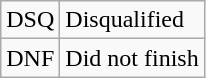<table class="wikitable">
<tr>
<td style="text-align:center;">DSQ</td>
<td>Disqualified</td>
</tr>
<tr>
<td style="text-align:center;">DNF</td>
<td>Did not finish</td>
</tr>
</table>
